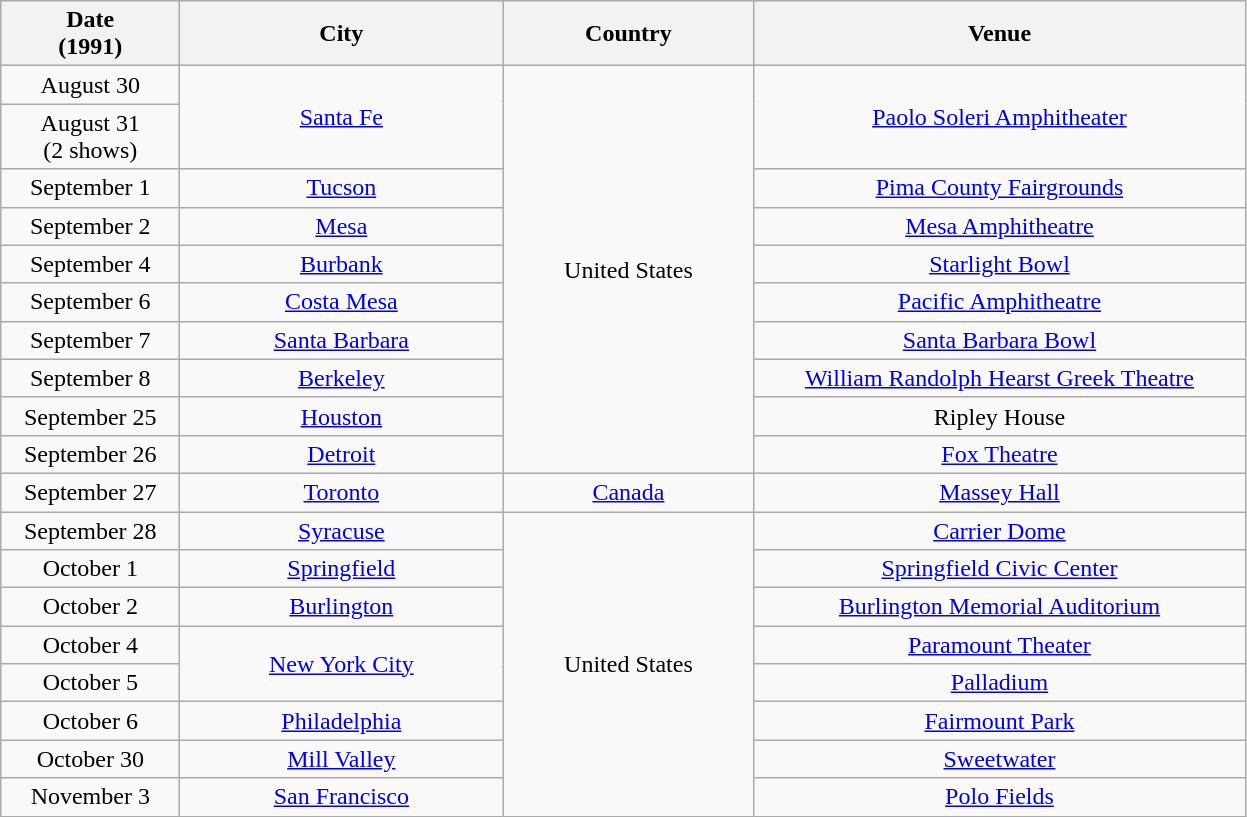<table class="wikitable sortable plainrowheaders" style="text-align:center;">
<tr>
<th scope="col" style="width:7em;">Date<br>(1991)</th>
<th scope="col" style="width:13em;">City</th>
<th scope="col" style="width:10em;">Country</th>
<th scope="col" style="width:20em;">Venue</th>
</tr>
<tr>
<td>August 30</td>
<td rowspan="2"><a href='#'>Santa Fe</a></td>
<td rowspan="10">United States</td>
<td rowspan="2"><a href='#'>Paolo Soleri Amphitheater</a></td>
</tr>
<tr>
<td>August 31<br>(2 shows)</td>
</tr>
<tr>
<td>September 1</td>
<td><a href='#'>Tucson</a></td>
<td><a href='#'>Pima County Fairgrounds</a></td>
</tr>
<tr>
<td>September 2</td>
<td><a href='#'>Mesa</a></td>
<td><a href='#'>Mesa Amphitheatre</a></td>
</tr>
<tr>
<td>September 4</td>
<td><a href='#'>Burbank</a></td>
<td><a href='#'>Starlight Bowl</a></td>
</tr>
<tr>
<td>September 6</td>
<td><a href='#'>Costa Mesa</a></td>
<td><a href='#'>Pacific Amphitheatre</a></td>
</tr>
<tr>
<td>September 7</td>
<td><a href='#'>Santa Barbara</a></td>
<td><a href='#'>Santa Barbara Bowl</a></td>
</tr>
<tr>
<td>September 8</td>
<td><a href='#'>Berkeley</a></td>
<td><a href='#'>William Randolph Hearst Greek Theatre</a></td>
</tr>
<tr>
<td>September 25</td>
<td><a href='#'>Houston</a></td>
<td>Ripley House</td>
</tr>
<tr>
<td>September 26</td>
<td><a href='#'>Detroit</a></td>
<td><a href='#'>Fox Theatre</a></td>
</tr>
<tr>
<td>September 27</td>
<td><a href='#'>Toronto</a></td>
<td><a href='#'>Canada</a></td>
<td><a href='#'>Massey Hall</a></td>
</tr>
<tr>
<td>September 28</td>
<td><a href='#'>Syracuse</a></td>
<td rowspan="8">United States</td>
<td><a href='#'>Carrier Dome</a></td>
</tr>
<tr>
<td>October 1</td>
<td><a href='#'>Springfield</a></td>
<td><a href='#'>Springfield Civic Center</a></td>
</tr>
<tr>
<td>October 2</td>
<td><a href='#'>Burlington</a></td>
<td><a href='#'>Burlington Memorial Auditorium</a></td>
</tr>
<tr>
<td>October 4</td>
<td rowspan="2"><a href='#'>New York City</a></td>
<td><a href='#'>Paramount Theater</a></td>
</tr>
<tr>
<td>October 5</td>
<td><a href='#'>Palladium</a></td>
</tr>
<tr>
<td>October 6</td>
<td><a href='#'>Philadelphia</a></td>
<td><a href='#'>Fairmount Park</a></td>
</tr>
<tr>
<td>October 30</td>
<td><a href='#'>Mill Valley</a></td>
<td><a href='#'>Sweetwater</a></td>
</tr>
<tr>
<td>November 3</td>
<td><a href='#'>San Francisco</a></td>
<td><a href='#'>Polo Fields</a></td>
</tr>
</table>
